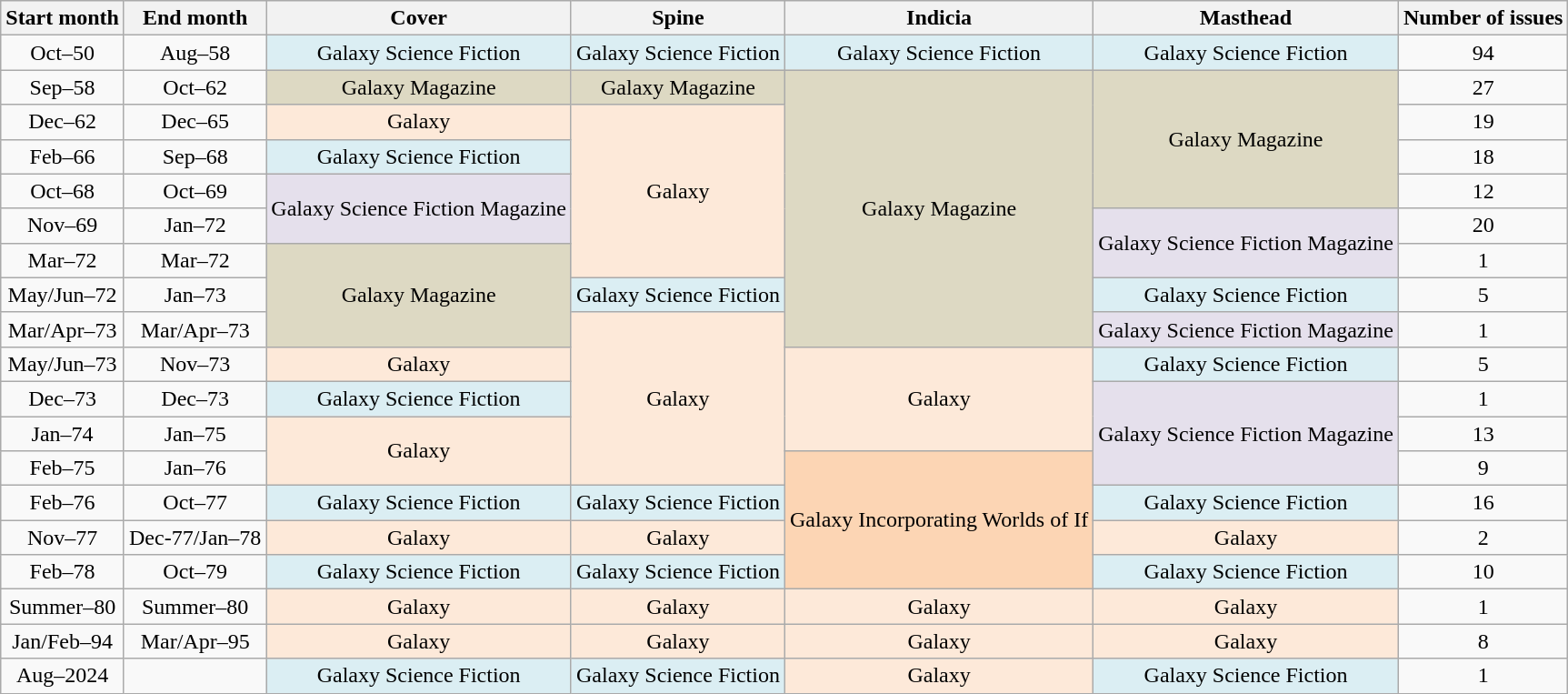<table class="wikitable" style="text-align: center;">
<tr>
<th>Start month</th>
<th>End month</th>
<th>Cover</th>
<th>Spine</th>
<th>Indicia</th>
<th>Masthead</th>
<th>Number of issues</th>
</tr>
<tr>
<td>Oct–50</td>
<td>Aug–58</td>
<td bgcolor="DBEEF3">Galaxy Science Fiction</td>
<td bgcolor="DBEEF3">Galaxy Science Fiction</td>
<td bgcolor="DBEEF3">Galaxy Science Fiction</td>
<td bgcolor="DBEEF3">Galaxy Science Fiction</td>
<td>94</td>
</tr>
<tr>
<td>Sep–58</td>
<td>Oct–62</td>
<td bgcolor="DDD9C3">Galaxy Magazine</td>
<td bgcolor="DDD9C3">Galaxy Magazine</td>
<td rowspan="8" bgcolor="DDD9C3">Galaxy Magazine</td>
<td rowspan="4" bgcolor="DDD9C3">Galaxy Magazine</td>
<td>27</td>
</tr>
<tr>
<td>Dec–62</td>
<td>Dec–65</td>
<td bgcolor="FDE9D9">Galaxy</td>
<td rowspan="5" bgcolor="FDE9D9">Galaxy</td>
<td>19</td>
</tr>
<tr>
<td>Feb–66</td>
<td>Sep–68</td>
<td bgcolor="DBEEF3">Galaxy Science Fiction</td>
<td>18</td>
</tr>
<tr>
<td>Oct–68</td>
<td>Oct–69</td>
<td rowspan="2" bgcolor="E5E0EC">Galaxy Science Fiction Magazine</td>
<td>12</td>
</tr>
<tr>
<td>Nov–69</td>
<td>Jan–72</td>
<td rowspan="2" bgcolor="E5E0EC">Galaxy Science Fiction Magazine</td>
<td>20</td>
</tr>
<tr>
<td>Mar–72</td>
<td>Mar–72</td>
<td rowspan="3" bgcolor="DDD9C3">Galaxy Magazine</td>
<td>1</td>
</tr>
<tr>
<td>May/Jun–72</td>
<td>Jan–73</td>
<td bgcolor="DBEEF3">Galaxy Science Fiction</td>
<td bgcolor="DBEEF3">Galaxy Science Fiction</td>
<td>5</td>
</tr>
<tr>
<td>Mar/Apr–73</td>
<td>Mar/Apr–73</td>
<td rowspan="5" bgcolor="FDE9D9">Galaxy</td>
<td bgcolor="E5E0EC">Galaxy Science Fiction Magazine</td>
<td>1</td>
</tr>
<tr>
<td>May/Jun–73</td>
<td>Nov–73</td>
<td bgcolor="FDE9D9">Galaxy</td>
<td rowspan="3" bgcolor="FDE9D9">Galaxy</td>
<td bgcolor="DBEEF3">Galaxy Science Fiction</td>
<td>5</td>
</tr>
<tr>
<td>Dec–73</td>
<td>Dec–73</td>
<td bgcolor="DBEEF3">Galaxy Science Fiction</td>
<td rowspan="3" bgcolor="E5E0EC">Galaxy Science Fiction Magazine</td>
<td>1</td>
</tr>
<tr>
<td>Jan–74</td>
<td>Jan–75</td>
<td rowspan="2" bgcolor="FDE9D9">Galaxy</td>
<td>13</td>
</tr>
<tr>
<td>Feb–75</td>
<td>Jan–76</td>
<td rowspan="4" bgcolor="FCD5B4">Galaxy Incorporating Worlds of If</td>
<td>9</td>
</tr>
<tr>
<td>Feb–76</td>
<td>Oct–77</td>
<td bgcolor="DBEEF3">Galaxy Science Fiction</td>
<td bgcolor="DBEEF3">Galaxy Science Fiction</td>
<td bgcolor="DBEEF3">Galaxy Science Fiction</td>
<td>16</td>
</tr>
<tr>
<td>Nov–77</td>
<td>Dec-77/Jan–78</td>
<td bgcolor="FDE9D9">Galaxy</td>
<td bgcolor="FDE9D9">Galaxy</td>
<td bgcolor="FDE9D9">Galaxy</td>
<td>2</td>
</tr>
<tr>
<td>Feb–78</td>
<td>Oct–79</td>
<td bgcolor="DBEEF3">Galaxy Science Fiction</td>
<td bgcolor="DBEEF3">Galaxy Science Fiction</td>
<td bgcolor="DBEEF3">Galaxy Science Fiction</td>
<td>10</td>
</tr>
<tr>
<td>Summer–80</td>
<td>Summer–80</td>
<td bgcolor="FDE9D9">Galaxy</td>
<td bgcolor="FDE9D9">Galaxy</td>
<td bgcolor="FDE9D9">Galaxy</td>
<td bgcolor="FDE9D9">Galaxy</td>
<td>1</td>
</tr>
<tr>
<td>Jan/Feb–94</td>
<td>Mar/Apr–95</td>
<td bgcolor="FDE9D9">Galaxy</td>
<td bgcolor="FDE9D9">Galaxy</td>
<td bgcolor="FDE9D9">Galaxy</td>
<td bgcolor="FDE9D9">Galaxy</td>
<td>8</td>
</tr>
<tr>
<td>Aug–2024</td>
<td></td>
<td bgcolor="DBEEF3">Galaxy Science Fiction</td>
<td bgcolor="DBEEF3">Galaxy Science Fiction</td>
<td bgcolor="FDE9D9">Galaxy</td>
<td bgcolor="DBEEF3">Galaxy Science Fiction</td>
<td>1</td>
</tr>
</table>
